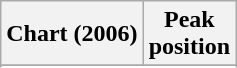<table class="wikitable sortable plainrowheaders" style="text-align:center">
<tr>
<th scope="col">Chart (2006)</th>
<th scope="col">Peak<br>position</th>
</tr>
<tr>
</tr>
<tr>
</tr>
<tr>
</tr>
<tr>
</tr>
<tr>
</tr>
<tr>
</tr>
<tr>
</tr>
<tr>
</tr>
<tr>
</tr>
<tr>
</tr>
<tr>
</tr>
<tr>
</tr>
<tr>
</tr>
<tr>
</tr>
<tr>
</tr>
<tr>
</tr>
<tr>
</tr>
<tr>
</tr>
<tr>
</tr>
<tr>
</tr>
<tr>
</tr>
<tr>
</tr>
<tr>
</tr>
<tr>
</tr>
<tr>
</tr>
</table>
